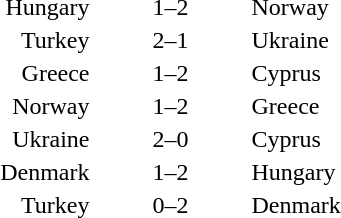<table style="text-align:center">
<tr>
<th width=200></th>
<th width=100></th>
<th width=200></th>
</tr>
<tr>
<td align=right>Hungary</td>
<td>1–2</td>
<td align=left>Norway</td>
</tr>
<tr>
<td align=right>Turkey</td>
<td>2–1</td>
<td align=left>Ukraine</td>
</tr>
<tr>
<td align=right>Greece</td>
<td>1–2</td>
<td align=left>Cyprus</td>
</tr>
<tr>
<td align=right>Norway</td>
<td>1–2</td>
<td align=left>Greece</td>
</tr>
<tr>
<td align=right>Ukraine</td>
<td>2–0</td>
<td align=left>Cyprus</td>
</tr>
<tr>
<td align=right>Denmark</td>
<td>1–2</td>
<td align=left>Hungary</td>
</tr>
<tr>
<td align=right>Turkey</td>
<td>0–2</td>
<td align=left>Denmark</td>
</tr>
</table>
